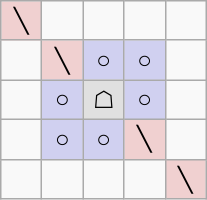<table border="1" class="wikitable">
<tr align=center>
<td width="20" style="background:#f0d0d0;">╲</td>
<td width="20"> </td>
<td width="20"> </td>
<td width="20"> </td>
<td width="20"> </td>
</tr>
<tr align=center>
<td> </td>
<td style="background:#f0d0d0;">╲</td>
<td style="background:#d0d0f0;">○</td>
<td style="background:#d0d0f0;">○</td>
<td> </td>
</tr>
<tr align=center>
<td> </td>
<td style="background:#d0d0f0;">○</td>
<td style="background:#e0e0e0;">☖</td>
<td style="background:#d0d0f0;">○</td>
<td> </td>
</tr>
<tr align=center>
<td> </td>
<td style="background:#d0d0f0;">○</td>
<td style="background:#d0d0f0;">○</td>
<td style="background:#f0d0d0;">╲</td>
<td> </td>
</tr>
<tr align=center>
<td> </td>
<td> </td>
<td> </td>
<td> </td>
<td style="background:#f0d0d0;">╲</td>
</tr>
</table>
